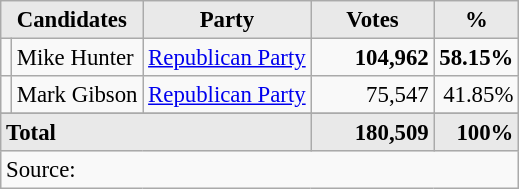<table class=wikitable style="font-size:95%; text-align:right;">
<tr>
<th style="background:#e9e9e9; text-align:center;" colspan="2">Candidates</th>
<th style="background:#e9e9e9; text-align:center;">Party</th>
<th style="background:#e9e9e9; text-align:center;">Votes</th>
<th style="background:#e9e9e9; text-align:center;">%</th>
</tr>
<tr>
<td></td>
<td align=left>Mike Hunter</td>
<td align=center><a href='#'>Republican Party</a></td>
<td><strong>104,962</strong></td>
<td><strong>58.15%</strong></td>
</tr>
<tr>
<td></td>
<td align=left>Mark Gibson</td>
<td align=center><a href='#'>Republican Party</a></td>
<td>75,547</td>
<td>41.85%</td>
</tr>
<tr>
</tr>
<tr style="background:#e9e9e9;">
<td colspan="3" style="text-align:left; "><strong>Total</strong></td>
<td style="text-align:right; width:75px; "><strong>180,509</strong></td>
<td style="text-align:right; width:30px; "><strong>100%</strong></td>
</tr>
<tr>
<td style="text-align:left;" colspan="6">Source: </td>
</tr>
</table>
